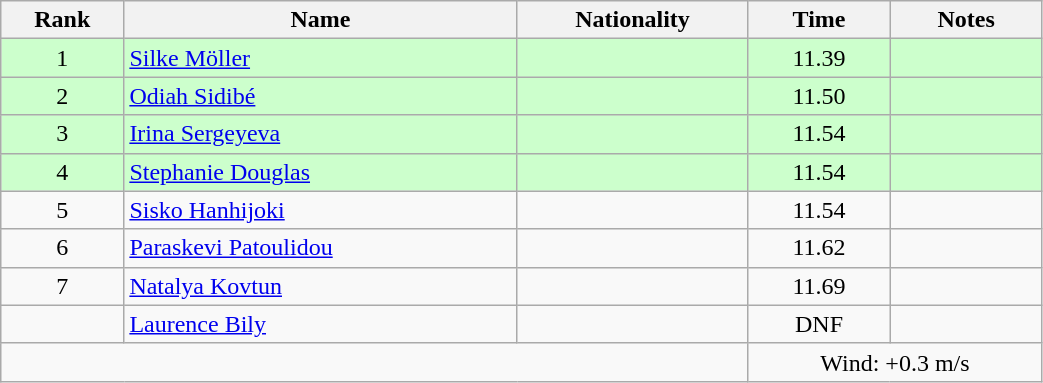<table class="wikitable sortable" style="text-align:center;width: 55%">
<tr>
<th>Rank</th>
<th>Name</th>
<th>Nationality</th>
<th>Time</th>
<th>Notes</th>
</tr>
<tr bgcolor=ccffcc>
<td>1</td>
<td align=left><a href='#'>Silke Möller</a></td>
<td align=left></td>
<td>11.39</td>
<td></td>
</tr>
<tr bgcolor=ccffcc>
<td>2</td>
<td align=left><a href='#'>Odiah Sidibé</a></td>
<td align=left></td>
<td>11.50</td>
<td></td>
</tr>
<tr bgcolor=ccffcc>
<td>3</td>
<td align=left><a href='#'>Irina Sergeyeva</a></td>
<td align=left></td>
<td>11.54</td>
<td></td>
</tr>
<tr bgcolor=ccffcc>
<td>4</td>
<td align=left><a href='#'>Stephanie Douglas</a></td>
<td align=left></td>
<td>11.54</td>
<td></td>
</tr>
<tr>
<td>5</td>
<td align=left><a href='#'>Sisko Hanhijoki</a></td>
<td align=left></td>
<td>11.54</td>
<td></td>
</tr>
<tr>
<td>6</td>
<td align=left><a href='#'>Paraskevi Patoulidou</a></td>
<td align=left></td>
<td>11.62</td>
<td></td>
</tr>
<tr>
<td>7</td>
<td align=left><a href='#'>Natalya Kovtun</a></td>
<td align=left></td>
<td>11.69</td>
<td></td>
</tr>
<tr>
<td></td>
<td align=left><a href='#'>Laurence Bily</a></td>
<td align=left></td>
<td>DNF</td>
<td></td>
</tr>
<tr>
<td colspan="3"></td>
<td colspan="2">Wind: +0.3 m/s</td>
</tr>
</table>
